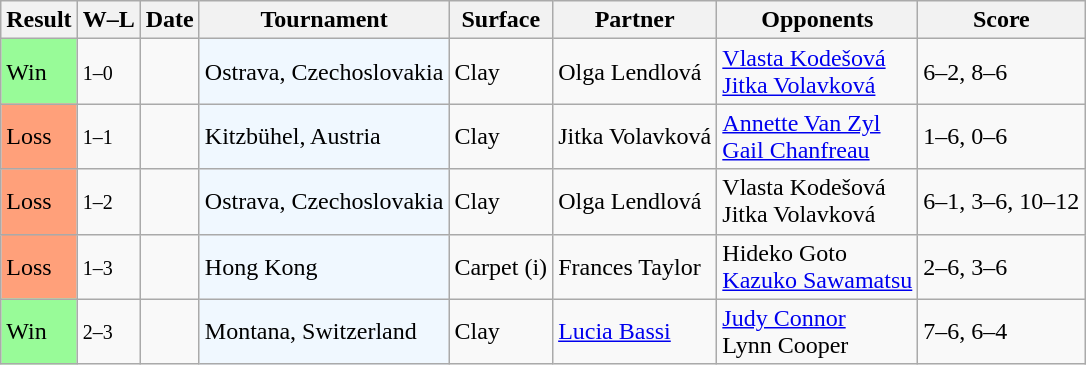<table class="sortable wikitable">
<tr>
<th>Result</th>
<th class="unsortable">W–L</th>
<th>Date</th>
<th>Tournament</th>
<th>Surface</th>
<th>Partner</th>
<th>Opponents</th>
<th class="unsortable">Score</th>
</tr>
<tr>
<td style="background:#98fb98;">Win</td>
<td><small>1–0</small></td>
<td></td>
<td style="background:#f0f8ff;">Ostrava, Czechoslovakia</td>
<td>Clay</td>
<td> Olga Lendlová</td>
<td> <a href='#'>Vlasta Kodešová</a> <br>  <a href='#'>Jitka Volavková</a></td>
<td>6–2, 8–6</td>
</tr>
<tr>
<td style="background:#ffa07a;">Loss</td>
<td><small>1–1</small></td>
<td></td>
<td style="background:#f0f8ff;">Kitzbühel, Austria</td>
<td>Clay</td>
<td> Jitka Volavková</td>
<td> <a href='#'>Annette Van Zyl</a> <br>  <a href='#'>Gail Chanfreau</a></td>
<td>1–6, 0–6</td>
</tr>
<tr>
<td style="background:#ffa07a;">Loss</td>
<td><small>1–2</small></td>
<td></td>
<td style="background:#f0f8ff;">Ostrava, Czechoslovakia</td>
<td>Clay</td>
<td> Olga Lendlová</td>
<td> Vlasta Kodešová <br>  Jitka Volavková</td>
<td>6–1, 3–6, 10–12</td>
</tr>
<tr>
<td style="background:#ffa07a;">Loss</td>
<td><small>1–3</small></td>
<td></td>
<td style="background:#f0f8ff;">Hong Kong</td>
<td>Carpet (i)</td>
<td> Frances Taylor</td>
<td> Hideko Goto <br>  <a href='#'>Kazuko Sawamatsu</a></td>
<td>2–6, 3–6</td>
</tr>
<tr>
<td style="background:#98fb98;">Win</td>
<td><small>2–3</small></td>
<td></td>
<td style="background:#f0f8ff;">Montana, Switzerland</td>
<td>Clay</td>
<td> <a href='#'>Lucia Bassi</a></td>
<td> <a href='#'>Judy Connor</a> <br>  Lynn Cooper</td>
<td>7–6, 6–4</td>
</tr>
</table>
